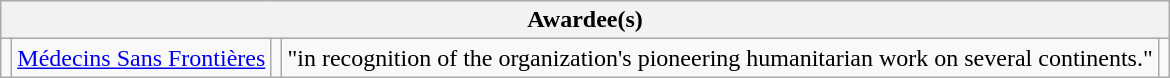<table class="wikitable">
<tr>
<th colspan="5">Awardee(s)</th>
</tr>
<tr>
<td></td>
<td><a href='#'>Médecins Sans Frontières</a></td>
<td></td>
<td>"in recognition of the organization's pioneering humanitarian work on several continents."</td>
<td></td>
</tr>
</table>
